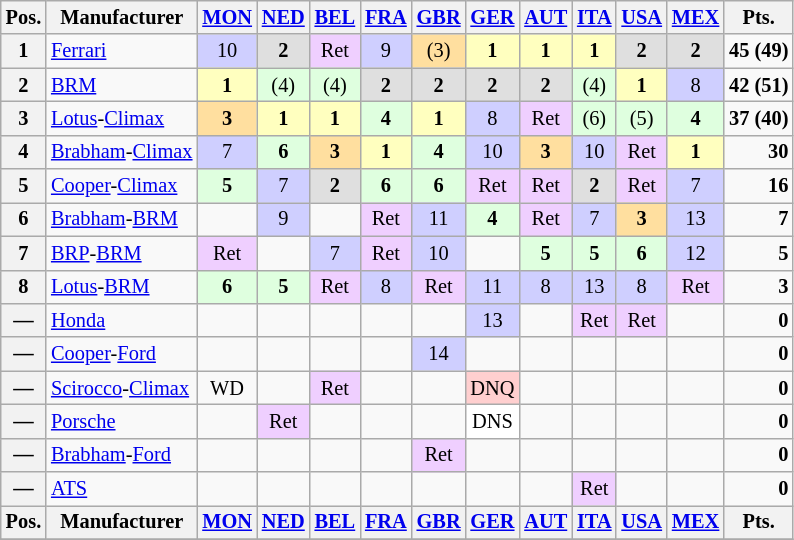<table class="wikitable" style="font-size: 85%; text-align:center;">
<tr valign="top">
<th valign="middle">Pos.</th>
<th valign="middle">Manufacturer</th>
<th><a href='#'>MON</a><br></th>
<th><a href='#'>NED</a><br></th>
<th><a href='#'>BEL</a><br></th>
<th><a href='#'>FRA</a><br></th>
<th><a href='#'>GBR</a><br></th>
<th><a href='#'>GER</a><br></th>
<th><a href='#'>AUT</a><br></th>
<th><a href='#'>ITA</a><br></th>
<th><a href='#'>USA</a><br></th>
<th><a href='#'>MEX</a><br></th>
<th valign="middle">Pts.</th>
</tr>
<tr>
<th>1</th>
<td align="left"> <a href='#'>Ferrari</a></td>
<td style="background:#cfcfff;">10</td>
<td style="background:#dfdfdf;"><strong>2</strong></td>
<td style="background:#efcfff;">Ret</td>
<td style="background:#cfcfff;">9</td>
<td style="background:#ffdf9f;">(3)</td>
<td style="background:#ffffbf;"><strong>1</strong></td>
<td style="background:#ffffbf;"><strong>1</strong></td>
<td style="background:#ffffbf;"><strong>1</strong></td>
<td style="background:#dfdfdf;"><strong>2</strong></td>
<td style="background:#dfdfdf;"><strong>2</strong></td>
<td align="right"><strong>45 (49)</strong></td>
</tr>
<tr>
<th>2</th>
<td align="left"> <a href='#'>BRM</a></td>
<td style="background:#ffffbf;"><strong>1</strong></td>
<td style="background:#dfffdf;">(4)</td>
<td style="background:#dfffdf;">(4)</td>
<td style="background:#dfdfdf;"><strong>2</strong></td>
<td style="background:#dfdfdf;"><strong>2</strong></td>
<td style="background:#dfdfdf;"><strong>2</strong></td>
<td style="background:#dfdfdf;"><strong>2</strong></td>
<td style="background:#dfffdf;">(4)</td>
<td style="background:#ffffbf;"><strong>1</strong></td>
<td style="background:#cfcfff;">8</td>
<td align="right"><strong>42 (51)</strong></td>
</tr>
<tr>
<th>3</th>
<td align="left"> <a href='#'>Lotus</a>-<a href='#'>Climax</a></td>
<td style="background:#ffdf9f;"><strong>3</strong></td>
<td style="background:#ffffbf;"><strong>1</strong></td>
<td style="background:#ffffbf;"><strong>1</strong></td>
<td style="background:#dfffdf;"><strong>4</strong></td>
<td style="background:#ffffbf;"><strong>1</strong></td>
<td style="background:#cfcfff;">8</td>
<td style="background:#efcfff;">Ret</td>
<td style="background:#dfffdf;">(6)</td>
<td style="background:#dfffdf;">(5)</td>
<td style="background:#dfffdf;"><strong>4</strong></td>
<td align="right"><strong>37 (40)</strong></td>
</tr>
<tr>
<th>4</th>
<td align="left"> <a href='#'>Brabham</a>-<a href='#'>Climax</a></td>
<td style="background:#cfcfff;">7</td>
<td style="background:#dfffdf;"><strong>6</strong></td>
<td style="background:#ffdf9f;"><strong>3</strong></td>
<td style="background:#ffffbf;"><strong>1</strong></td>
<td style="background:#dfffdf;"><strong>4</strong></td>
<td style="background:#cfcfff;">10</td>
<td style="background:#ffdf9f;"><strong>3</strong></td>
<td style="background:#cfcfff;">10</td>
<td style="background:#efcfff;">Ret</td>
<td style="background:#ffffbf;"><strong>1</strong></td>
<td align="right"><strong>30</strong></td>
</tr>
<tr>
<th>5</th>
<td align="left"> <a href='#'>Cooper</a>-<a href='#'>Climax</a></td>
<td style="background:#dfffdf;"><strong>5</strong></td>
<td style="background:#cfcfff;">7</td>
<td style="background:#dfdfdf;"><strong>2</strong></td>
<td style="background:#dfffdf;"><strong>6</strong></td>
<td style="background:#dfffdf;"><strong>6</strong></td>
<td style="background:#efcfff;">Ret</td>
<td style="background:#efcfff;">Ret</td>
<td style="background:#dfdfdf;"><strong>2</strong></td>
<td style="background:#efcfff;">Ret</td>
<td style="background:#cfcfff;">7</td>
<td align="right"><strong>16</strong></td>
</tr>
<tr>
<th>6</th>
<td align="left"> <a href='#'>Brabham</a>-<a href='#'>BRM</a></td>
<td></td>
<td style="background:#cfcfff;">9</td>
<td></td>
<td style="background:#efcfff;">Ret</td>
<td style="background:#cfcfff;">11</td>
<td style="background:#dfffdf;"><strong>4</strong></td>
<td style="background:#efcfff;">Ret</td>
<td style="background:#cfcfff;">7</td>
<td style="background:#ffdf9f;"><strong>3</strong></td>
<td style="background:#cfcfff;">13</td>
<td align="right"><strong>7</strong></td>
</tr>
<tr>
<th>7</th>
<td align="left"> <a href='#'>BRP</a>-<a href='#'>BRM</a></td>
<td style="background:#efcfff;">Ret</td>
<td></td>
<td style="background:#cfcfff;">7</td>
<td style="background:#efcfff;">Ret</td>
<td style="background:#cfcfff;">10</td>
<td></td>
<td style="background:#dfffdf;"><strong>5</strong></td>
<td style="background:#dfffdf;"><strong>5</strong></td>
<td style="background:#dfffdf;"><strong>6</strong></td>
<td style="background:#cfcfff;">12</td>
<td align="right"><strong>5</strong></td>
</tr>
<tr>
<th>8</th>
<td align="left"> <a href='#'>Lotus</a>-<a href='#'>BRM</a></td>
<td style="background:#dfffdf;"><strong>6</strong></td>
<td style="background:#dfffdf;"><strong>5</strong></td>
<td style="background:#efcfff;">Ret</td>
<td style="background:#cfcfff;">8</td>
<td style="background:#efcfff;">Ret</td>
<td style="background:#cfcfff;">11</td>
<td style="background:#cfcfff;">8</td>
<td style="background:#cfcfff;">13</td>
<td style="background:#cfcfff;">8</td>
<td style="background:#efcfff;">Ret</td>
<td align="right"><strong>3</strong></td>
</tr>
<tr>
<th>—</th>
<td align="left"> <a href='#'>Honda</a></td>
<td></td>
<td></td>
<td></td>
<td></td>
<td></td>
<td style="background:#cfcfff;">13</td>
<td></td>
<td style="background:#efcfff;">Ret</td>
<td style="background:#efcfff;">Ret</td>
<td></td>
<td align="right"><strong>0</strong></td>
</tr>
<tr>
<th>—</th>
<td align="left"> <a href='#'>Cooper</a>-<a href='#'>Ford</a></td>
<td></td>
<td></td>
<td></td>
<td></td>
<td style="background:#cfcfff;">14</td>
<td></td>
<td></td>
<td></td>
<td></td>
<td></td>
<td align="right"><strong>0</strong></td>
</tr>
<tr>
<th>—</th>
<td align="left"> <a href='#'>Scirocco</a>-<a href='#'>Climax</a></td>
<td>WD</td>
<td></td>
<td style="background:#efcfff;">Ret</td>
<td></td>
<td></td>
<td style="background:#ffcfcf;">DNQ</td>
<td></td>
<td></td>
<td></td>
<td></td>
<td align="right"><strong>0</strong></td>
</tr>
<tr>
<th>—</th>
<td align="left"> <a href='#'>Porsche</a></td>
<td></td>
<td style="background:#efcfff;">Ret</td>
<td></td>
<td></td>
<td></td>
<td style="background:#ffffff;">DNS</td>
<td></td>
<td></td>
<td></td>
<td></td>
<td align="right"><strong>0</strong></td>
</tr>
<tr>
<th>—</th>
<td align="left"> <a href='#'>Brabham</a>-<a href='#'>Ford</a></td>
<td></td>
<td></td>
<td></td>
<td></td>
<td style="background:#efcfff;">Ret</td>
<td></td>
<td></td>
<td></td>
<td></td>
<td></td>
<td align="right"><strong>0</strong></td>
</tr>
<tr>
<th>—</th>
<td align="left"> <a href='#'>ATS</a></td>
<td></td>
<td></td>
<td></td>
<td></td>
<td></td>
<td></td>
<td></td>
<td style="background:#efcfff;">Ret</td>
<td></td>
<td></td>
<td align="right"><strong>0</strong></td>
</tr>
<tr valign="top">
<th valign="middle">Pos.</th>
<th valign="middle">Manufacturer</th>
<th><a href='#'>MON</a><br></th>
<th><a href='#'>NED</a><br></th>
<th><a href='#'>BEL</a><br></th>
<th><a href='#'>FRA</a><br></th>
<th><a href='#'>GBR</a><br></th>
<th><a href='#'>GER</a><br></th>
<th><a href='#'>AUT</a><br></th>
<th><a href='#'>ITA</a><br></th>
<th><a href='#'>USA</a><br></th>
<th><a href='#'>MEX</a><br></th>
<th valign="middle">Pts.</th>
</tr>
<tr>
</tr>
</table>
